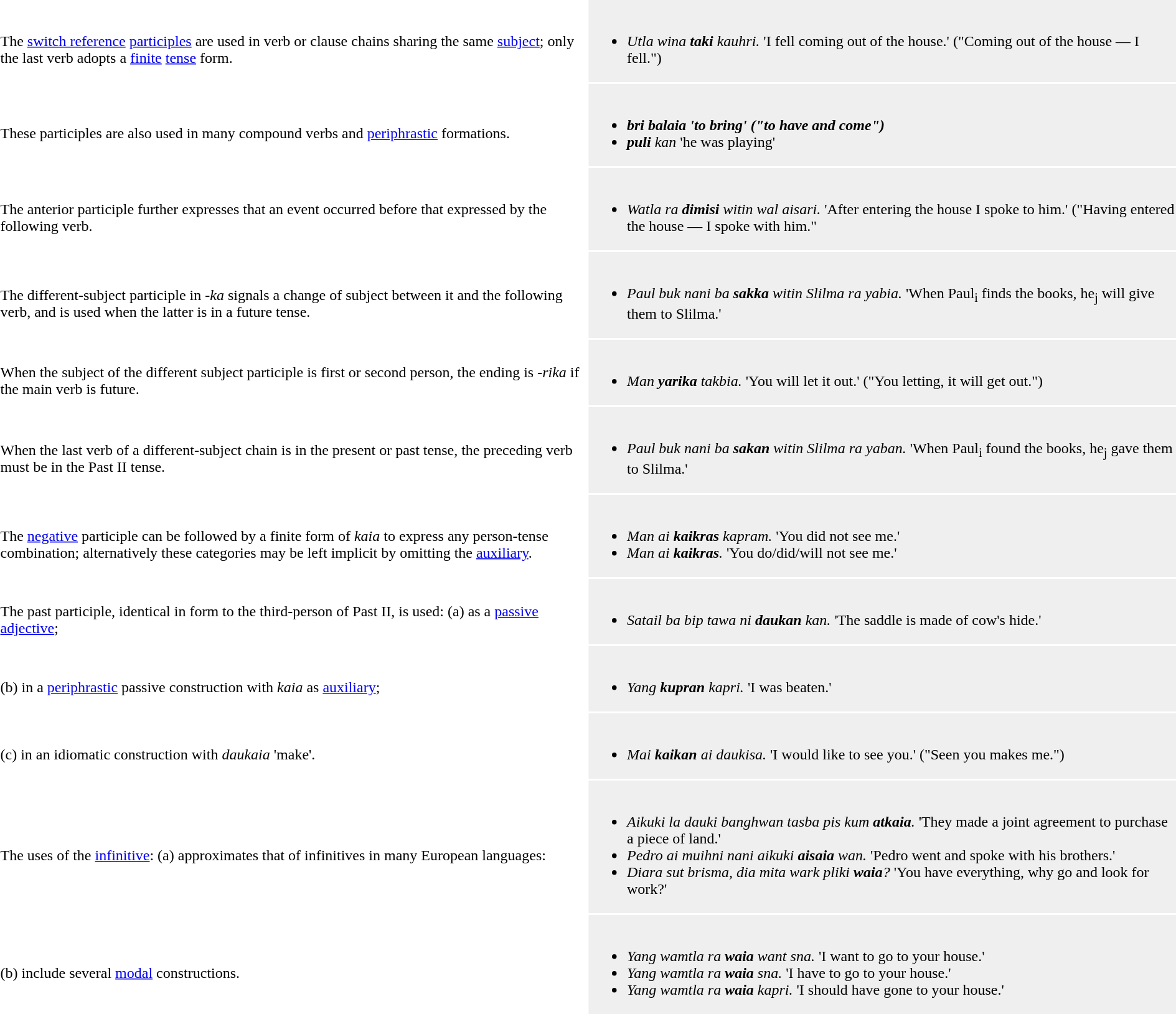<table>
<tr>
<td><br>The <a href='#'>switch reference</a> <a href='#'>participles</a> are used in verb or clause chains sharing the same <a href='#'>subject</a>; only the last verb adopts a <a href='#'>finite</a> <a href='#'>tense</a> form.</td>
<td style="width:50%; background:#efefef;"><br><ul><li><em>Utla wina <strong>taki</strong> kauhri.</em> 'I fell coming out of the house.' ("Coming out of the house — I fell.")</li></ul></td>
</tr>
<tr>
<td><br>These participles are also used in many compound verbs and <a href='#'>periphrastic</a> formations.</td>
<td style="background:#efefef;"><br><ul><li><strong><em>bri<strong> balaia<em> 'to bring' ("to have and come")</li><li></em></strong>puli</strong> kan</em> 'he was playing'</li></ul></td>
</tr>
<tr>
<td><br>The anterior participle further expresses that an event occurred before that expressed by the following verb.</td>
<td style="background:#efefef;"><br><ul><li><em>Watla ra <strong>dimisi</strong> witin wal aisari.</em> 'After entering the house I spoke to him.' ("Having entered the house — I spoke with him."</li></ul></td>
</tr>
<tr>
<td><br>The different-subject participle in <em>-ka</em> signals a change of subject between it and the following verb, and is used when the latter is in a future tense.</td>
<td style="background:#efefef;"><br><ul><li><em>Paul buk nani ba <strong>sakka</strong> witin Slilma ra yabia.</em> 'When Paul<sub>i</sub> finds the books, he<sub>j</sub> will give them to Slilma.'</li></ul></td>
</tr>
<tr>
<td><br>When the subject of the different subject participle is first or second person, the ending is <em>-rika</em> if the main verb is future.</td>
<td style="background:#efefef;"><br><ul><li><em>Man <strong>yarika</strong> takbia.</em> 'You will let it out.' ("You letting, it will get out.")</li></ul></td>
</tr>
<tr>
<td><br>When the last verb of a different-subject chain is in the present or past tense, the preceding verb must be in the Past II tense.</td>
<td style="background:#efefef;"><br><ul><li><em>Paul buk nani ba <strong>sakan</strong> witin Slilma ra yaban.</em> 'When Paul<sub>i</sub> found the books, he<sub>j</sub> gave them to Slilma.'</li></ul></td>
</tr>
<tr>
<td><br>The <a href='#'>negative</a> participle can be followed by a finite form of <em>kaia</em> to express any person-tense combination; alternatively these categories may be left implicit by omitting the <a href='#'>auxiliary</a>.</td>
<td style="background:#efefef;"><br><ul><li><em>Man ai <strong>kaikras</strong> kapram.</em> 'You did not see me.'</li><li><em>Man ai <strong>kaikras</strong>.</em> 'You do/did/will not see me.'</li></ul></td>
</tr>
<tr>
<td><br>The past participle, identical in form to the third-person of Past II, is used: (a) as a <a href='#'>passive</a> <a href='#'>adjective</a>;</td>
<td style="background:#efefef;"><br><ul><li><em>Satail ba bip tawa ni <strong>daukan</strong> kan.</em> 'The saddle is made of cow's hide.'</li></ul></td>
</tr>
<tr>
<td><br>(b) in a <a href='#'>periphrastic</a> passive construction with <em>kaia</em> as <a href='#'>auxiliary</a>;</td>
<td style="background:#efefef;"><br><ul><li><em>Yang <strong>kupran</strong> kapri.</em> 'I was beaten.'</li></ul></td>
</tr>
<tr>
<td><br>(c) in an idiomatic construction with <em>daukaia</em> 'make'.</td>
<td style="background:#efefef;"><br><ul><li><em>Mai <strong>kaikan</strong> ai daukisa.</em> 'I would like to see you.' ("Seen you makes me.")</li></ul></td>
</tr>
<tr>
<td><br>The uses of the <a href='#'>infinitive</a>: (a) approximates that of infinitives in many European languages:</td>
<td style="background:#efefef;"><br><ul><li><em>Aikuki la dauki banghwan tasba pis kum <strong>atkaia</strong>.</em> 'They made a joint agreement to purchase a piece of land.'</li><li><em>Pedro ai muihni nani aikuki <strong>aisaia</strong> wan.</em> 'Pedro went and spoke with his brothers.'</li><li><em>Diara sut brisma, dia mita wark pliki <strong>waia</strong>?</em> 'You have everything, why go and look for work?'</li></ul></td>
</tr>
<tr>
<td><br>(b) include several <a href='#'>modal</a> constructions.</td>
<td style="background:#efefef;"><br><ul><li><em>Yang wamtla ra <strong>waia</strong> want sna.</em> 'I want to go to your house.'</li><li><em>Yang wamtla ra <strong>waia</strong> sna.</em> 'I have to go to your house.'</li><li><em>Yang wamtla ra <strong>waia</strong> kapri.</em> 'I should have gone to your house.'</li></ul></td>
</tr>
</table>
